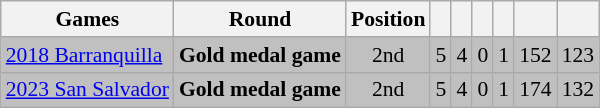<table class="wikitable" style="text-align:center; font-size:90%;">
<tr>
<th>Games</th>
<th>Round</th>
<th>Position</th>
<th></th>
<th></th>
<th></th>
<th></th>
<th></th>
<th></th>
</tr>
<tr style="background:silver;">
<td align=left> <a href='#'>2018 Barranquilla</a></td>
<td><strong>Gold medal game</strong></td>
<td>2nd</td>
<td>5</td>
<td>4</td>
<td>0</td>
<td>1</td>
<td>152</td>
<td>123</td>
</tr>
<tr style="background:silver;">
<td align=left> <a href='#'>2023 San Salvador</a></td>
<td><strong>Gold medal game</strong></td>
<td>2nd</td>
<td>5</td>
<td>4</td>
<td>0</td>
<td>1</td>
<td>174</td>
<td>132</td>
</tr>
</table>
